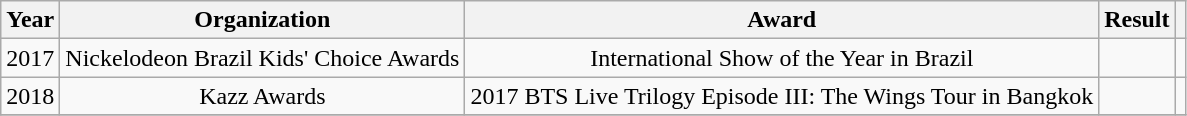<table class="wikitable sortable plainrowheaders">
<tr>
<th scope="col">Year</th>
<th scope="col">Organization</th>
<th scope="col">Award</th>
<th scope="col">Result</th>
<th class="unsortable"></th>
</tr>
<tr>
<td align="center">2017</td>
<td align="center">Nickelodeon Brazil Kids' Choice Awards</td>
<td align="center">International Show of the Year in Brazil</td>
<td></td>
<td></td>
</tr>
<tr>
<td align="center">2018</td>
<td align="center">Kazz Awards</td>
<td align="center">2017 BTS Live Trilogy Episode III: The Wings Tour in Bangkok</td>
<td></td>
<td></td>
</tr>
<tr>
</tr>
</table>
